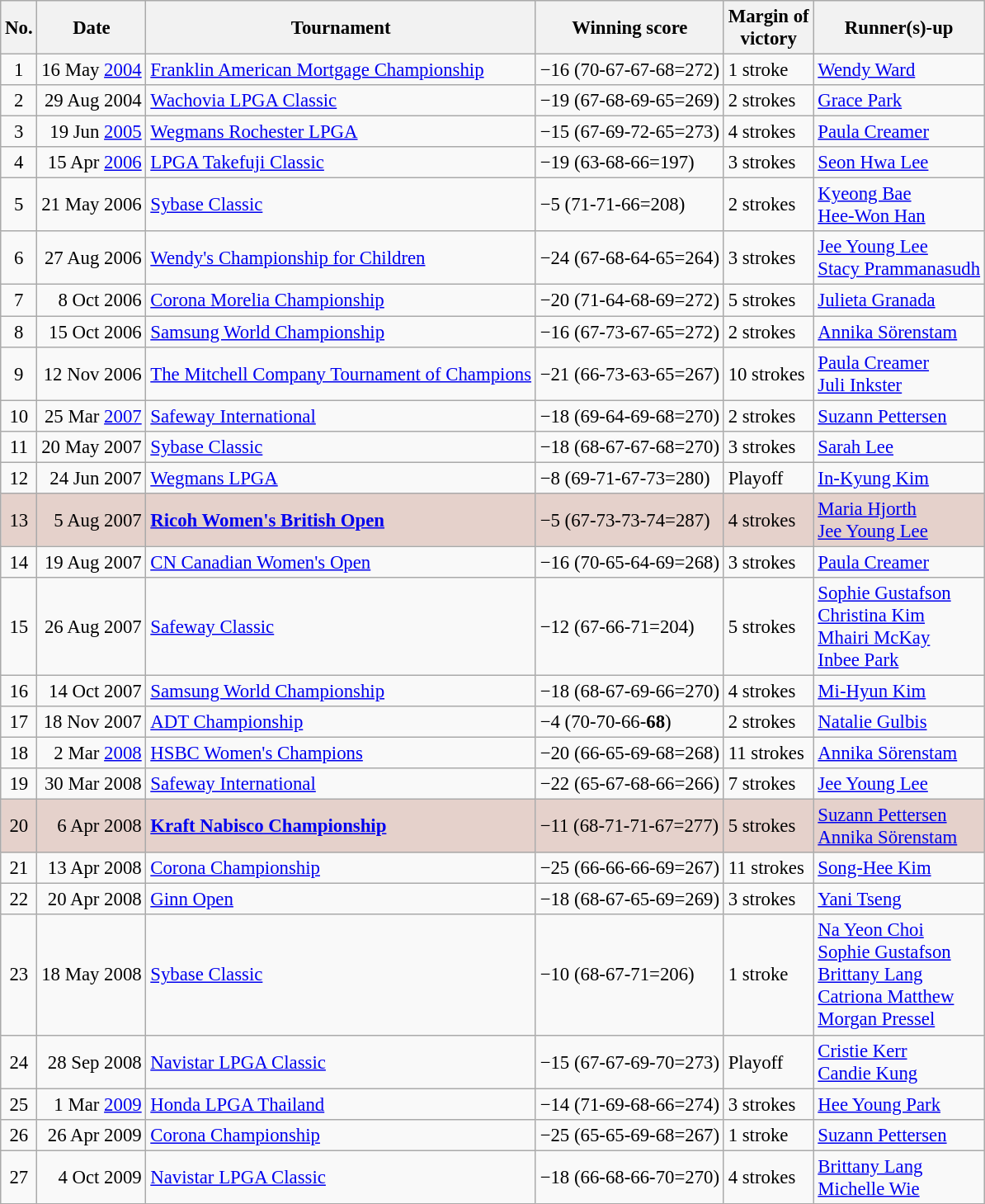<table class="wikitable" style="font-size:95%;">
<tr>
<th>No.</th>
<th>Date</th>
<th>Tournament</th>
<th>Winning score</th>
<th>Margin of<br>victory</th>
<th>Runner(s)-up</th>
</tr>
<tr>
<td align=center>1</td>
<td align=right>16 May <a href='#'>2004</a></td>
<td><a href='#'>Franklin American Mortgage Championship</a></td>
<td>−16 (70-67-67-68=272)</td>
<td>1 stroke</td>
<td> <a href='#'>Wendy Ward</a></td>
</tr>
<tr>
<td align=center>2</td>
<td align=right>29 Aug 2004</td>
<td><a href='#'>Wachovia LPGA Classic</a></td>
<td>−19 (67-68-69-65=269)</td>
<td>2 strokes</td>
<td> <a href='#'>Grace Park</a></td>
</tr>
<tr>
<td align=center>3</td>
<td align=right>19 Jun <a href='#'>2005</a></td>
<td><a href='#'>Wegmans Rochester LPGA</a></td>
<td>−15 (67-69-72-65=273)</td>
<td>4 strokes</td>
<td> <a href='#'>Paula Creamer</a></td>
</tr>
<tr>
<td align=center>4</td>
<td align=right>15 Apr <a href='#'>2006</a></td>
<td><a href='#'>LPGA Takefuji Classic</a></td>
<td>−19 (63-68-66=197)</td>
<td>3 strokes</td>
<td> <a href='#'>Seon Hwa Lee</a></td>
</tr>
<tr>
<td align=center>5</td>
<td align=right>21 May 2006</td>
<td><a href='#'>Sybase Classic</a></td>
<td>−5 (71-71-66=208)</td>
<td>2 strokes</td>
<td> <a href='#'>Kyeong Bae</a><br> <a href='#'>Hee-Won Han</a></td>
</tr>
<tr>
<td align=center>6</td>
<td align=right>27 Aug 2006</td>
<td><a href='#'>Wendy's Championship for Children</a></td>
<td>−24 (67-68-64-65=264)</td>
<td>3 strokes</td>
<td> <a href='#'>Jee Young Lee</a><br> <a href='#'>Stacy Prammanasudh</a></td>
</tr>
<tr>
<td align=center>7</td>
<td align=right>8 Oct 2006</td>
<td><a href='#'>Corona Morelia Championship</a></td>
<td>−20 (71-64-68-69=272)</td>
<td>5 strokes</td>
<td> <a href='#'>Julieta Granada</a></td>
</tr>
<tr>
<td align=center>8</td>
<td align=right>15 Oct 2006</td>
<td><a href='#'>Samsung World Championship</a></td>
<td>−16 (67-73-67-65=272)</td>
<td>2 strokes</td>
<td> <a href='#'>Annika Sörenstam</a></td>
</tr>
<tr>
<td align=center>9</td>
<td align=right>12 Nov 2006</td>
<td><a href='#'>The Mitchell Company Tournament of Champions</a></td>
<td>−21 (66-73-63-65=267)</td>
<td>10 strokes</td>
<td> <a href='#'>Paula Creamer</a><br> <a href='#'>Juli Inkster</a></td>
</tr>
<tr>
<td align=center>10</td>
<td align=right>25 Mar <a href='#'>2007</a></td>
<td><a href='#'>Safeway International</a></td>
<td>−18 (69-64-69-68=270)</td>
<td>2 strokes</td>
<td> <a href='#'>Suzann Pettersen</a></td>
</tr>
<tr>
<td align=center>11</td>
<td align=right>20 May 2007</td>
<td><a href='#'>Sybase Classic</a></td>
<td>−18 (68-67-67-68=270)</td>
<td>3 strokes</td>
<td> <a href='#'>Sarah Lee</a></td>
</tr>
<tr>
<td align=center>12</td>
<td align=right>24 Jun 2007</td>
<td><a href='#'>Wegmans LPGA</a></td>
<td>−8 (69-71-67-73=280)</td>
<td>Playoff</td>
<td> <a href='#'>In-Kyung Kim</a></td>
</tr>
<tr style="background:#e5d1cb;">
<td align=center>13</td>
<td align=right>5 Aug 2007</td>
<td><strong><a href='#'>Ricoh Women's British Open</a></strong></td>
<td>−5 (67-73-73-74=287)</td>
<td>4 strokes</td>
<td> <a href='#'>Maria Hjorth</a><br> <a href='#'>Jee Young Lee</a></td>
</tr>
<tr>
<td align=center>14</td>
<td align=right>19 Aug 2007</td>
<td><a href='#'>CN Canadian Women's Open</a></td>
<td>−16 (70-65-64-69=268)</td>
<td>3 strokes</td>
<td> <a href='#'>Paula Creamer</a></td>
</tr>
<tr>
<td align=center>15</td>
<td align=right>26 Aug 2007</td>
<td><a href='#'>Safeway Classic</a></td>
<td>−12 (67-66-71=204)</td>
<td>5 strokes</td>
<td> <a href='#'>Sophie Gustafson</a><br> <a href='#'>Christina Kim</a><br> <a href='#'>Mhairi McKay</a><br> <a href='#'>Inbee Park</a></td>
</tr>
<tr>
<td align=center>16</td>
<td align=right>14 Oct 2007</td>
<td><a href='#'>Samsung World Championship</a></td>
<td>−18 (68-67-69-66=270)</td>
<td>4 strokes</td>
<td> <a href='#'>Mi-Hyun Kim</a></td>
</tr>
<tr>
<td align=center>17</td>
<td align=right>18 Nov 2007</td>
<td><a href='#'>ADT Championship</a></td>
<td>−4 (70-70-66-<strong>68</strong>)</td>
<td>2 strokes</td>
<td> <a href='#'>Natalie Gulbis</a></td>
</tr>
<tr>
<td align=center>18</td>
<td align=right>2 Mar <a href='#'>2008</a></td>
<td><a href='#'>HSBC Women's Champions</a></td>
<td>−20 (66-65-69-68=268)</td>
<td>11 strokes</td>
<td> <a href='#'>Annika Sörenstam</a></td>
</tr>
<tr>
<td align=center>19</td>
<td align=right>30 Mar 2008</td>
<td><a href='#'>Safeway International</a></td>
<td>−22 (65-67-68-66=266)</td>
<td>7 strokes</td>
<td> <a href='#'>Jee Young Lee</a></td>
</tr>
<tr style="background:#e5d1cb;">
<td align=center>20</td>
<td align=right>6 Apr 2008</td>
<td><strong><a href='#'>Kraft Nabisco Championship</a></strong></td>
<td>−11 (68-71-71-67=277)</td>
<td>5 strokes</td>
<td> <a href='#'>Suzann Pettersen</a><br> <a href='#'>Annika Sörenstam</a></td>
</tr>
<tr>
<td align=center>21</td>
<td align=right>13 Apr 2008</td>
<td><a href='#'>Corona Championship</a></td>
<td>−25 (66-66-66-69=267)</td>
<td>11 strokes</td>
<td> <a href='#'>Song-Hee Kim</a></td>
</tr>
<tr>
<td align=center>22</td>
<td align=right>20 Apr 2008</td>
<td><a href='#'>Ginn Open</a></td>
<td>−18 (68-67-65-69=269)</td>
<td>3 strokes</td>
<td> <a href='#'>Yani Tseng</a></td>
</tr>
<tr>
<td align=center>23</td>
<td align=right>18 May 2008</td>
<td><a href='#'>Sybase Classic</a></td>
<td>−10 (68-67-71=206)</td>
<td>1 stroke</td>
<td> <a href='#'>Na Yeon Choi</a><br> <a href='#'>Sophie Gustafson</a><br> <a href='#'>Brittany Lang</a><br> <a href='#'>Catriona Matthew</a><br> <a href='#'>Morgan Pressel</a></td>
</tr>
<tr>
<td align=center>24</td>
<td align=right>28 Sep 2008</td>
<td><a href='#'>Navistar LPGA Classic</a></td>
<td>−15 (67-67-69-70=273)</td>
<td>Playoff</td>
<td> <a href='#'>Cristie Kerr</a><br> <a href='#'>Candie Kung</a></td>
</tr>
<tr>
<td align=center>25</td>
<td align=right>1 Mar <a href='#'>2009</a></td>
<td><a href='#'>Honda LPGA Thailand</a></td>
<td>−14 (71-69-68-66=274)</td>
<td>3 strokes</td>
<td> <a href='#'>Hee Young Park</a></td>
</tr>
<tr>
<td align=center>26</td>
<td align=right>26 Apr 2009</td>
<td><a href='#'>Corona Championship</a></td>
<td>−25 (65-65-69-68=267)</td>
<td>1 stroke</td>
<td> <a href='#'>Suzann Pettersen</a></td>
</tr>
<tr>
<td align=center>27</td>
<td align=right>4 Oct 2009</td>
<td><a href='#'>Navistar LPGA Classic</a></td>
<td>−18 (66-68-66-70=270)</td>
<td>4 strokes</td>
<td> <a href='#'>Brittany Lang</a><br> <a href='#'>Michelle Wie</a></td>
</tr>
</table>
